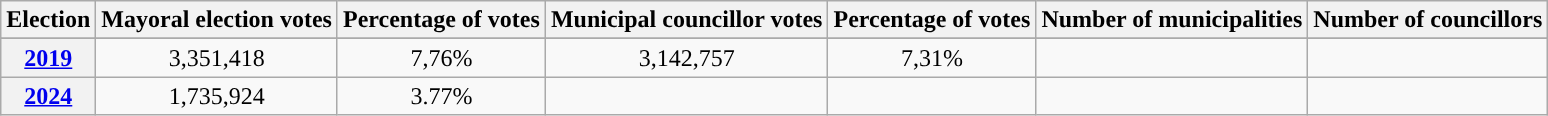<table class="wikitable" style="text-align: center; border:none">
<tr>
<th>Election</th>
<th>Mayoral election votes</th>
<th>Percentage of votes</th>
<th>Municipal councillor votes</th>
<th>Percentage of votes</th>
<th>Number of municipalities</th>
<th>Number of councillors</th>
</tr>
<tr>
</tr>
<tr>
<th><strong><a href='#'>2019</a></strong></th>
<td>3,351,418</td>
<td>7,76%</td>
<td>3,142,757</td>
<td>7,31%</td>
<td><strong></strong></td>
<td><strong></strong></td>
</tr>
<tr>
<th><a href='#'>2024</a></th>
<td>1,735,924</td>
<td>3.77%</td>
<td></td>
<td></td>
<td></td>
<td></td>
</tr>
</table>
